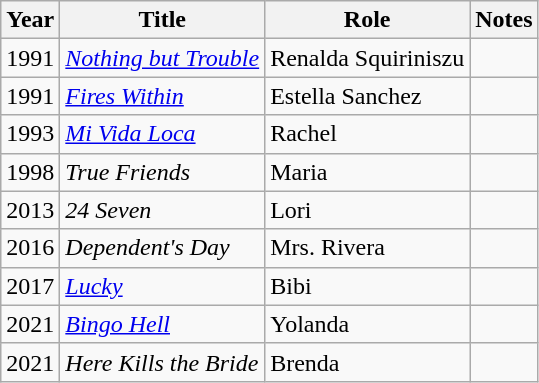<table class="wikitable sortable">
<tr>
<th>Year</th>
<th>Title</th>
<th>Role</th>
<th>Notes</th>
</tr>
<tr>
<td>1991</td>
<td><a href='#'><em>Nothing but Trouble</em></a></td>
<td>Renalda Squiriniszu</td>
<td></td>
</tr>
<tr>
<td>1991</td>
<td><em><a href='#'>Fires Within</a></em></td>
<td>Estella Sanchez</td>
<td></td>
</tr>
<tr>
<td>1993</td>
<td><em><a href='#'>Mi Vida Loca</a></em></td>
<td>Rachel</td>
<td></td>
</tr>
<tr>
<td>1998</td>
<td><em>True Friends</em></td>
<td>Maria</td>
<td></td>
</tr>
<tr>
<td>2013</td>
<td><em>24 Seven</em></td>
<td>Lori</td>
<td></td>
</tr>
<tr>
<td>2016</td>
<td><em>Dependent's Day</em></td>
<td>Mrs. Rivera</td>
<td></td>
</tr>
<tr>
<td>2017</td>
<td><a href='#'><em>Lucky</em></a></td>
<td>Bibi</td>
<td></td>
</tr>
<tr>
<td>2021</td>
<td><em><a href='#'>Bingo Hell</a></em></td>
<td>Yolanda</td>
<td></td>
</tr>
<tr>
<td>2021</td>
<td><em>Here Kills the Bride</em></td>
<td>Brenda</td>
<td></td>
</tr>
</table>
